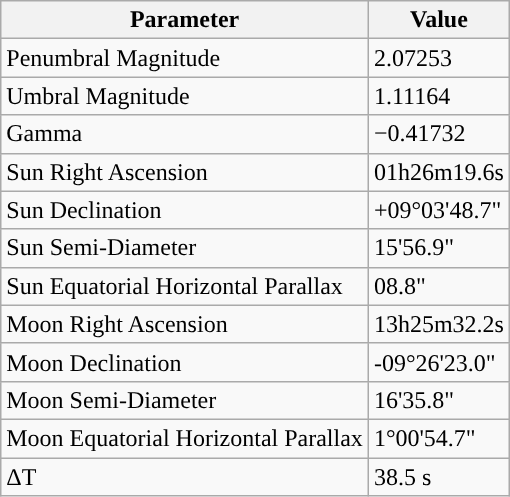<table class="wikitable">
<tr>
<th>Parameter</th>
<th>Value</th>
</tr>
<tr>
<td>Penumbral Magnitude</td>
<td>2.07253</td>
</tr>
<tr>
<td>Umbral Magnitude</td>
<td>1.11164</td>
</tr>
<tr>
<td>Gamma</td>
<td>−0.41732</td>
</tr>
<tr>
<td>Sun Right Ascension</td>
<td>01h26m19.6s</td>
</tr>
<tr>
<td>Sun Declination</td>
<td>+09°03'48.7"</td>
</tr>
<tr>
<td>Sun Semi-Diameter</td>
<td>15'56.9"</td>
</tr>
<tr>
<td>Sun Equatorial Horizontal Parallax</td>
<td>08.8"</td>
</tr>
<tr>
<td>Moon Right Ascension</td>
<td>13h25m32.2s</td>
</tr>
<tr>
<td>Moon Declination</td>
<td>-09°26'23.0"</td>
</tr>
<tr>
<td>Moon Semi-Diameter</td>
<td>16'35.8"</td>
</tr>
<tr>
<td>Moon Equatorial Horizontal Parallax</td>
<td>1°00'54.7"</td>
</tr>
<tr>
<td>ΔT</td>
<td>38.5 s</td>
</tr>
</table>
